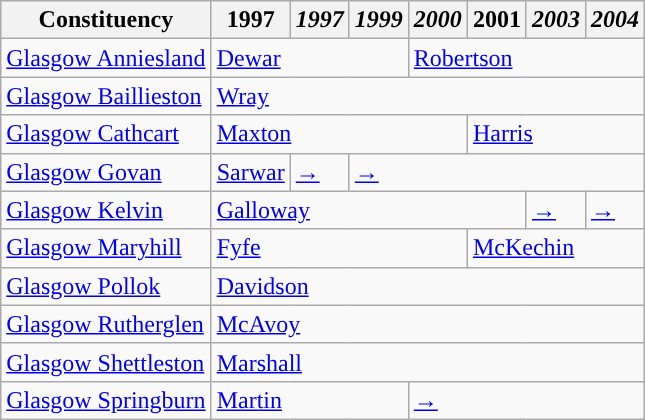<table class="wikitable">
<tr>
<th>Constituency</th>
<th>1997</th>
<th><em>1997</em></th>
<th><em>1999</em></th>
<th><em>2000</em></th>
<th>2001</th>
<th><em>2003</em></th>
<th><em>2004</em></th>
</tr>
<tr>
<td><a href='#'>Glasgow Anniesland</a></td>
<td colspan="3"><a href='#'>Dewar</a></td>
<td colspan="4"><a href='#'>Robertson</a></td>
</tr>
<tr>
<td><a href='#'>Glasgow Baillieston</a></td>
<td colspan="7"><a href='#'>Wray</a></td>
</tr>
<tr>
<td><a href='#'>Glasgow Cathcart</a></td>
<td colspan="4"><a href='#'>Maxton</a></td>
<td colspan="3"><a href='#'>Harris</a></td>
</tr>
<tr>
<td><a href='#'>Glasgow Govan</a></td>
<td><a href='#'>Sarwar</a></td>
<td><a href='#'>→</a></td>
<td colspan="5"><a href='#'>→</a></td>
</tr>
<tr>
<td><a href='#'>Glasgow Kelvin</a></td>
<td colspan="5"><a href='#'>Galloway</a></td>
<td><a href='#'>→</a></td>
<td><a href='#'>→</a></td>
</tr>
<tr>
<td><a href='#'>Glasgow Maryhill</a></td>
<td colspan="4"><a href='#'>Fyfe</a></td>
<td colspan="3"><a href='#'>McKechin</a></td>
</tr>
<tr>
<td><a href='#'>Glasgow Pollok</a></td>
<td colspan="7"><a href='#'>Davidson</a></td>
</tr>
<tr>
<td><a href='#'>Glasgow Rutherglen</a></td>
<td colspan="7"><a href='#'>McAvoy</a></td>
</tr>
<tr>
<td><a href='#'>Glasgow Shettleston</a></td>
<td colspan="7"><a href='#'>Marshall</a></td>
</tr>
<tr>
<td><a href='#'>Glasgow Springburn</a></td>
<td colspan="3"><a href='#'>Martin</a></td>
<td colspan="4"><a href='#'>→</a></td>
</tr>
</table>
